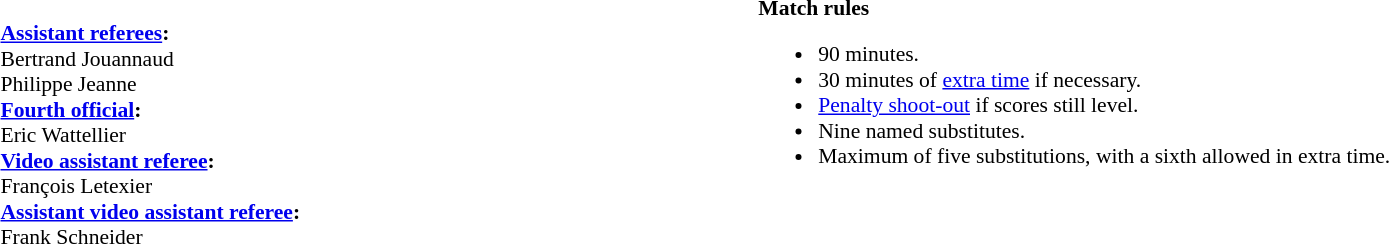<table style="width:100%; font-size:90%;">
<tr>
<td style="width:40%; vertical-align:top;"><br><br><strong><a href='#'>Assistant referees</a>:</strong>
<br>Bertrand Jouannaud
<br>Philippe Jeanne
<br><strong><a href='#'>Fourth official</a>:</strong>
<br>Eric Wattellier
<br><strong><a href='#'>Video assistant referee</a>:</strong>
<br>François Letexier
<br><strong><a href='#'>Assistant video assistant referee</a>:</strong>
<br>Frank Schneider</td>
<td style="width:60%; vertical-align:top;"><br><strong>Match rules</strong><ul><li>90 minutes.</li><li>30 minutes of <a href='#'>extra time</a> if necessary.</li><li><a href='#'>Penalty shoot-out</a> if scores still level.</li><li>Nine named substitutes.</li><li>Maximum of five substitutions, with a sixth allowed in extra time.</li></ul></td>
</tr>
</table>
